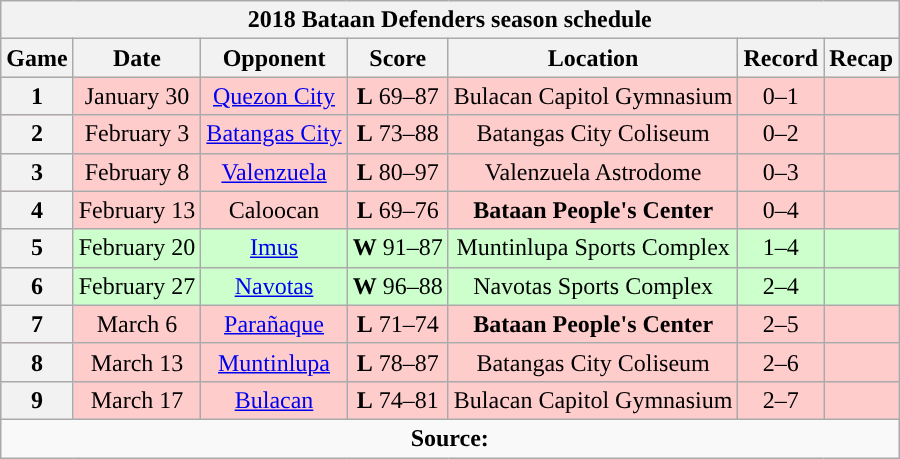<table class="wikitable" style="text-align:center">
<tr>
<th colspan=7>2018 Bataan Defenders season schedule</th>
</tr>
<tr>
<th>Game</th>
<th>Date</th>
<th>Opponent</th>
<th>Score</th>
<th>Location</th>
<th>Record</th>
<th>Recap</th>
</tr>
<tr style="background:#fcc">
<th>1</th>
<td>January 30</td>
<td><a href='#'>Quezon City</a></td>
<td><strong>L</strong> 69–87</td>
<td>Bulacan Capitol Gymnasium</td>
<td>0–1</td>
<td></td>
</tr>
<tr style="background:#fcc">
<th>2</th>
<td>February 3</td>
<td><a href='#'>Batangas City</a></td>
<td><strong>L</strong> 73–88</td>
<td>Batangas City Coliseum</td>
<td>0–2</td>
<td></td>
</tr>
<tr style="background:#fcc">
<th>3</th>
<td>February 8</td>
<td><a href='#'>Valenzuela</a></td>
<td><strong>L</strong> 80–97</td>
<td>Valenzuela Astrodome</td>
<td>0–3</td>
<td></td>
</tr>
<tr style="background:#fcc">
<th>4</th>
<td>February 13</td>
<td>Caloocan</td>
<td><strong>L</strong> 69–76</td>
<td><strong>Bataan People's Center</strong></td>
<td>0–4</td>
<td></td>
</tr>
<tr style="background:#cfc">
<th>5</th>
<td>February 20</td>
<td><a href='#'>Imus</a></td>
<td><strong>W</strong> 91–87</td>
<td>Muntinlupa Sports Complex</td>
<td>1–4</td>
<td></td>
</tr>
<tr style="background:#cfc">
<th>6</th>
<td>February 27</td>
<td><a href='#'>Navotas</a></td>
<td><strong>W</strong> 96–88</td>
<td>Navotas Sports Complex</td>
<td>2–4</td>
<td></td>
</tr>
<tr style="background:#fcc">
<th>7</th>
<td>March 6</td>
<td><a href='#'>Parañaque</a></td>
<td><strong>L</strong> 71–74</td>
<td><strong>Bataan People's Center</strong></td>
<td>2–5</td>
<td></td>
</tr>
<tr style="background:#fcc">
<th>8</th>
<td>March 13</td>
<td><a href='#'>Muntinlupa</a></td>
<td><strong>L</strong> 78–87</td>
<td>Batangas City Coliseum</td>
<td>2–6</td>
<td></td>
</tr>
<tr style="background:#fcc">
<th>9</th>
<td>March 17</td>
<td><a href='#'>Bulacan</a></td>
<td><strong>L</strong> 74–81</td>
<td>Bulacan Capitol Gymnasium</td>
<td>2–7</td>
<td></td>
</tr>
<tr>
<td colspan=7 align=center><strong>Source: </strong></td>
</tr>
</table>
